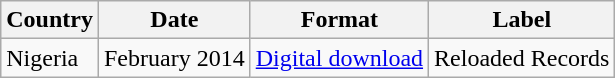<table class="wikitable">
<tr>
<th>Country</th>
<th>Date</th>
<th>Format</th>
<th>Label</th>
</tr>
<tr>
<td>Nigeria</td>
<td>February 2014</td>
<td><a href='#'>Digital download</a></td>
<td>Reloaded Records</td>
</tr>
</table>
